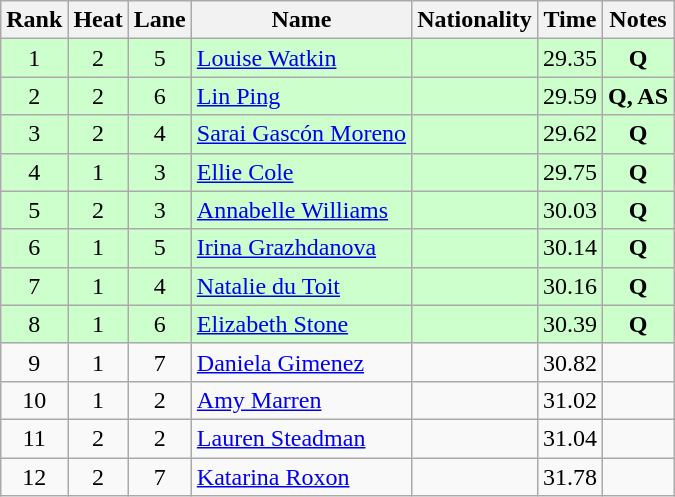<table class="wikitable sortable" style="text-align:center">
<tr>
<th>Rank</th>
<th>Heat</th>
<th>Lane</th>
<th>Name</th>
<th>Nationality</th>
<th>Time</th>
<th>Notes</th>
</tr>
<tr bgcolor=ccffcc>
<td>1</td>
<td>2</td>
<td>5</td>
<td align=left><a href='#'>Louise Watkin</a></td>
<td align=left></td>
<td>29.35</td>
<td><strong>Q</strong></td>
</tr>
<tr bgcolor=ccffcc>
<td>2</td>
<td>2</td>
<td>6</td>
<td align=left><a href='#'>Lin Ping</a></td>
<td align=left></td>
<td>29.59</td>
<td><strong>Q, AS</strong></td>
</tr>
<tr bgcolor=ccffcc>
<td>3</td>
<td>2</td>
<td>4</td>
<td align=left><a href='#'>Sarai Gascón Moreno</a></td>
<td align=left></td>
<td>29.62</td>
<td><strong>Q</strong></td>
</tr>
<tr bgcolor=ccffcc>
<td>4</td>
<td>1</td>
<td>3</td>
<td align=left><a href='#'>Ellie Cole</a></td>
<td align=left></td>
<td>29.75</td>
<td><strong>Q</strong></td>
</tr>
<tr bgcolor=ccffcc>
<td>5</td>
<td>2</td>
<td>3</td>
<td align=left><a href='#'>Annabelle Williams</a></td>
<td align=left></td>
<td>30.03</td>
<td><strong>Q</strong></td>
</tr>
<tr bgcolor=ccffcc>
<td>6</td>
<td>1</td>
<td>5</td>
<td align=left><a href='#'>Irina Grazhdanova</a></td>
<td align=left></td>
<td>30.14</td>
<td><strong>Q</strong></td>
</tr>
<tr bgcolor=ccffcc>
<td>7</td>
<td>1</td>
<td>4</td>
<td align=left><a href='#'>Natalie du Toit</a></td>
<td align=left></td>
<td>30.16</td>
<td><strong>Q</strong></td>
</tr>
<tr bgcolor=ccffcc>
<td>8</td>
<td>1</td>
<td>6</td>
<td align=left><a href='#'>Elizabeth Stone</a></td>
<td align=left></td>
<td>30.39</td>
<td><strong>Q</strong></td>
</tr>
<tr>
<td>9</td>
<td>1</td>
<td>7</td>
<td align=left><a href='#'>Daniela Gimenez</a></td>
<td align=left></td>
<td>30.82</td>
<td></td>
</tr>
<tr>
<td>10</td>
<td>1</td>
<td>2</td>
<td align=left><a href='#'>Amy Marren</a></td>
<td align=left></td>
<td>31.02</td>
<td></td>
</tr>
<tr>
<td>11</td>
<td>2</td>
<td>2</td>
<td align=left><a href='#'>Lauren Steadman</a></td>
<td align=left></td>
<td>31.04</td>
<td></td>
</tr>
<tr>
<td>12</td>
<td>2</td>
<td>7</td>
<td align=left><a href='#'>Katarina Roxon</a></td>
<td align=left></td>
<td>31.78</td>
<td></td>
</tr>
</table>
